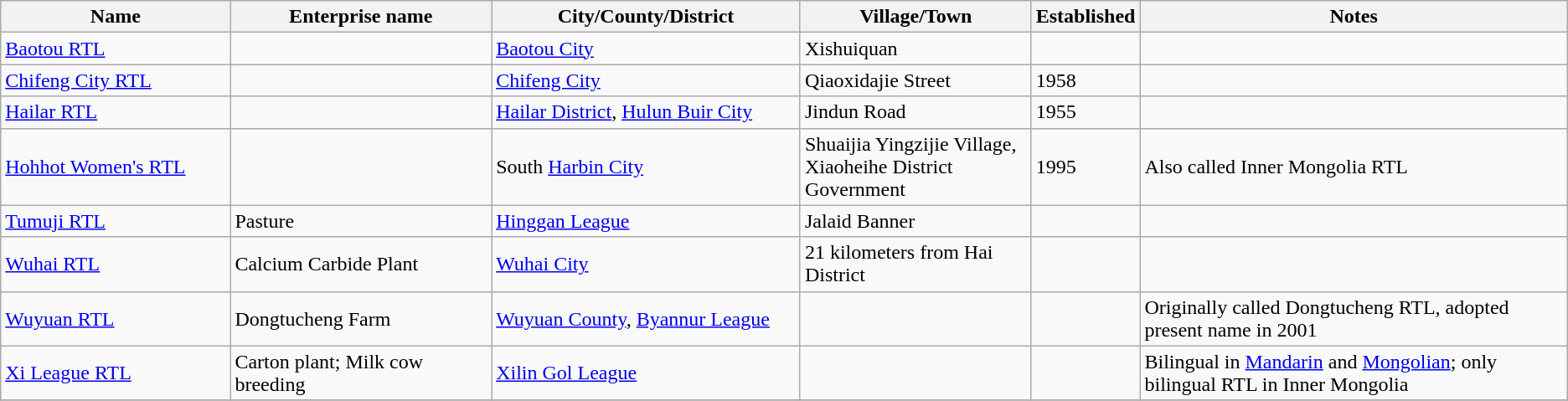<table class="wikitable">
<tr>
<th width=15%>Name</th>
<th width=17%>Enterprise name</th>
<th width=20%>City/County/District</th>
<th width=15%>Village/Town</th>
<th width=5%>Established</th>
<th width=28%>Notes</th>
</tr>
<tr>
<td><a href='#'>Baotou RTL</a></td>
<td></td>
<td><a href='#'>Baotou City</a></td>
<td>Xishuiquan</td>
<td></td>
<td></td>
</tr>
<tr>
<td><a href='#'>Chifeng City RTL</a></td>
<td></td>
<td><a href='#'>Chifeng City</a></td>
<td>Qiaoxidajie Street</td>
<td>1958</td>
<td></td>
</tr>
<tr>
<td><a href='#'>Hailar RTL</a></td>
<td></td>
<td><a href='#'>Hailar District</a>, <a href='#'>Hulun Buir City</a></td>
<td>Jindun Road</td>
<td>1955</td>
<td></td>
</tr>
<tr>
<td><a href='#'>Hohhot Women's RTL</a></td>
<td></td>
<td>South <a href='#'>Harbin City</a></td>
<td>Shuaijia Yingzijie Village, Xiaoheihe District Government</td>
<td>1995</td>
<td>Also called Inner Mongolia RTL</td>
</tr>
<tr>
<td><a href='#'>Tumuji RTL</a></td>
<td>Pasture</td>
<td><a href='#'>Hinggan League</a></td>
<td>Jalaid Banner</td>
<td></td>
<td></td>
</tr>
<tr>
<td><a href='#'>Wuhai RTL</a></td>
<td>Calcium Carbide Plant</td>
<td><a href='#'>Wuhai City</a></td>
<td>21 kilometers from Hai District</td>
<td></td>
<td></td>
</tr>
<tr>
<td><a href='#'>Wuyuan RTL</a></td>
<td>Dongtucheng Farm</td>
<td><a href='#'>Wuyuan County</a>, <a href='#'>Byannur League</a></td>
<td></td>
<td></td>
<td>Originally called Dongtucheng RTL, adopted present name in 2001</td>
</tr>
<tr>
<td><a href='#'>Xi League RTL</a></td>
<td>Carton plant; Milk cow breeding</td>
<td><a href='#'>Xilin Gol League</a></td>
<td></td>
<td></td>
<td>Bilingual in <a href='#'>Mandarin</a> and <a href='#'>Mongolian</a>; only bilingual RTL in Inner Mongolia</td>
</tr>
<tr>
</tr>
</table>
